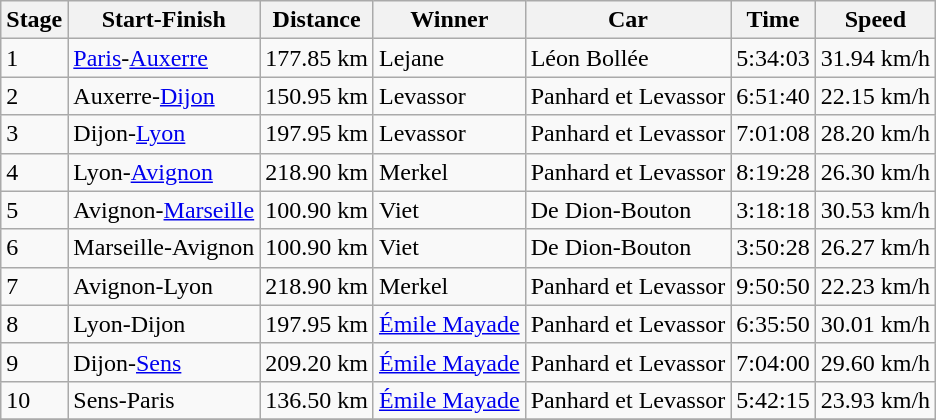<table class="wikitable">
<tr>
<th>Stage</th>
<th>Start-Finish</th>
<th>Distance</th>
<th>Winner</th>
<th>Car</th>
<th>Time</th>
<th>Speed</th>
</tr>
<tr>
<td>1</td>
<td><a href='#'>Paris</a>-<a href='#'>Auxerre</a></td>
<td>177.85 km</td>
<td>Lejane</td>
<td>Léon Bollée</td>
<td>5:34:03</td>
<td>31.94 km/h</td>
</tr>
<tr>
<td>2</td>
<td>Auxerre-<a href='#'>Dijon</a></td>
<td>150.95 km</td>
<td>Levassor</td>
<td>Panhard et Levassor</td>
<td>6:51:40</td>
<td>22.15 km/h</td>
</tr>
<tr>
<td>3</td>
<td>Dijon-<a href='#'>Lyon</a></td>
<td>197.95 km</td>
<td>Levassor</td>
<td>Panhard et Levassor</td>
<td>7:01:08</td>
<td>28.20 km/h</td>
</tr>
<tr>
<td>4</td>
<td>Lyon-<a href='#'>Avignon</a></td>
<td>218.90 km</td>
<td>Merkel</td>
<td>Panhard et Levassor</td>
<td>8:19:28</td>
<td>26.30 km/h</td>
</tr>
<tr>
<td>5</td>
<td>Avignon-<a href='#'>Marseille</a></td>
<td>100.90 km</td>
<td>Viet</td>
<td>De Dion-Bouton</td>
<td>3:18:18</td>
<td>30.53 km/h</td>
</tr>
<tr>
<td>6</td>
<td>Marseille-Avignon</td>
<td>100.90 km</td>
<td>Viet</td>
<td>De Dion-Bouton</td>
<td>3:50:28</td>
<td>26.27 km/h</td>
</tr>
<tr>
<td>7</td>
<td>Avignon-Lyon</td>
<td>218.90 km</td>
<td>Merkel</td>
<td>Panhard et Levassor</td>
<td>9:50:50</td>
<td>22.23 km/h</td>
</tr>
<tr>
<td>8</td>
<td>Lyon-Dijon</td>
<td>197.95 km</td>
<td><a href='#'>Émile Mayade</a></td>
<td>Panhard et Levassor</td>
<td>6:35:50</td>
<td>30.01 km/h</td>
</tr>
<tr>
<td>9</td>
<td>Dijon-<a href='#'>Sens</a></td>
<td>209.20 km</td>
<td><a href='#'>Émile Mayade</a></td>
<td>Panhard et Levassor</td>
<td>7:04:00</td>
<td>29.60 km/h</td>
</tr>
<tr>
<td>10</td>
<td>Sens-Paris</td>
<td>136.50 km</td>
<td><a href='#'>Émile Mayade</a></td>
<td>Panhard et Levassor</td>
<td>5:42:15</td>
<td>23.93 km/h</td>
</tr>
<tr>
</tr>
</table>
